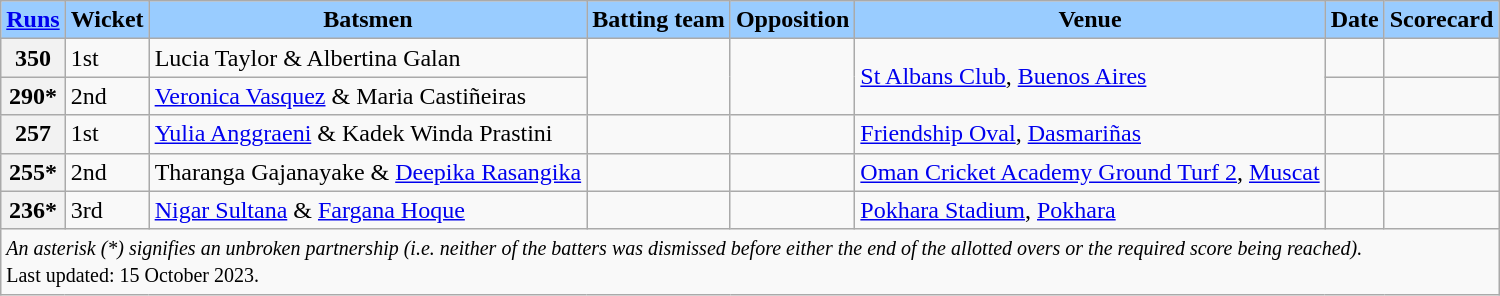<table class="wikitable">
<tr>
<th style="background-color:#99ccff;" scope="col"><a href='#'>Runs</a></th>
<th style="background-color:#99ccff;" scope="col">Wicket</th>
<th style="background-color:#99ccff;" scope="col">Batsmen</th>
<th style="background-color:#99ccff;" scope="col">Batting team</th>
<th style="background-color:#99ccff;" scope="col">Opposition</th>
<th style="background-color:#99ccff;" scope="col">Venue</th>
<th style="background-color:#99ccff;" scope="col">Date</th>
<th style="background-color:#99ccff;" scope="col">Scorecard</th>
</tr>
<tr>
<th scope="row">350</th>
<td>1st</td>
<td>Lucia Taylor & Albertina Galan</td>
<td rowspan=2></td>
<td rowspan=2></td>
<td rowspan=2><a href='#'>St Albans Club</a>, <a href='#'>Buenos Aires</a></td>
<td></td>
<td></td>
</tr>
<tr>
<th scope="row">290*</th>
<td>2nd</td>
<td><a href='#'>Veronica Vasquez</a> & Maria Castiñeiras</td>
<td></td>
<td></td>
</tr>
<tr>
<th scope="row">257</th>
<td>1st</td>
<td><a href='#'>Yulia Anggraeni</a> & Kadek Winda Prastini</td>
<td></td>
<td></td>
<td><a href='#'>Friendship Oval</a>, <a href='#'>Dasmariñas</a></td>
<td></td>
<td></td>
</tr>
<tr>
<th scope="row">255*</th>
<td>2nd</td>
<td>Tharanga Gajanayake & <a href='#'>Deepika Rasangika</a></td>
<td></td>
<td></td>
<td><a href='#'>Oman Cricket Academy Ground Turf 2</a>, <a href='#'>Muscat</a></td>
<td></td>
<td></td>
</tr>
<tr>
<th scope="row">236*</th>
<td>3rd</td>
<td><a href='#'>Nigar Sultana</a> & <a href='#'>Fargana Hoque</a></td>
<td></td>
<td></td>
<td><a href='#'>Pokhara Stadium</a>, <a href='#'>Pokhara</a></td>
<td></td>
<td></td>
</tr>
<tr>
<td scope="row" colspan="8"><small><em>An asterisk (*) signifies an unbroken partnership (i.e. neither of the batters was dismissed before either the end of the allotted overs or the required score being reached).</em></small><br><small>Last updated: 15 October 2023.</small></td>
</tr>
</table>
